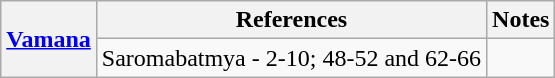<table class="wikitable">
<tr>
<th rowspan="2"><a href='#'>Vamana</a></th>
<th>References</th>
<th>Notes</th>
</tr>
<tr>
<td>Saromabatmya - 2-10; 48-52 and 62-66</td>
<td></td>
</tr>
</table>
